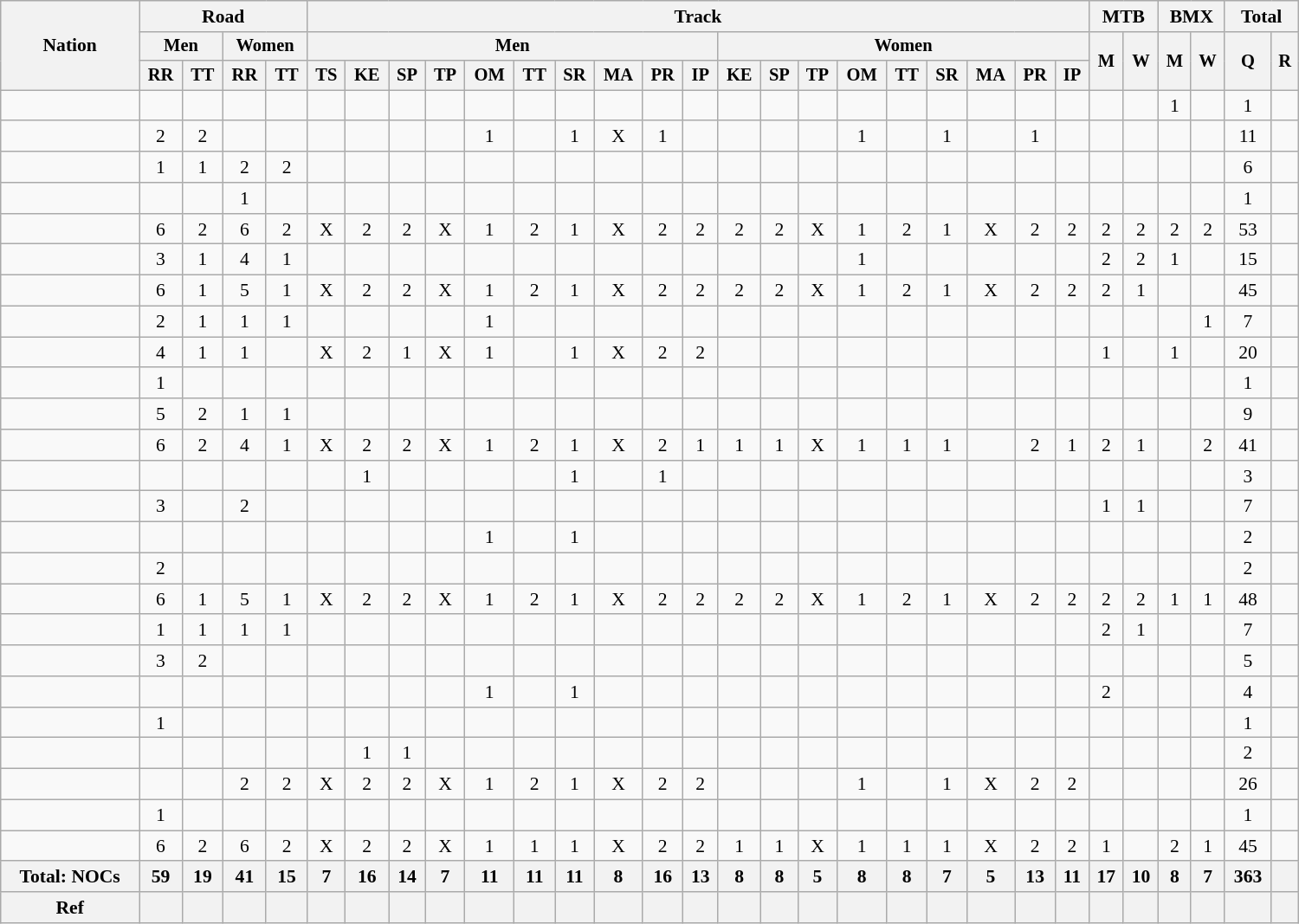<table class="wikitable"  style="width:1000px; text-align:center; font-size:90%;">
<tr>
<th rowspan="3">Nation</th>
<th colspan=4>Road</th>
<th colspan=19>Track</th>
<th colspan=2>MTB</th>
<th colspan=2>BMX</th>
<th colspan=2>Total</th>
</tr>
<tr style="font-size:95%">
<th colspan=2>Men</th>
<th colspan=2>Women</th>
<th colspan=10>Men</th>
<th colspan=9>Women</th>
<th rowspan=2>M</th>
<th rowspan=2>W</th>
<th rowspan=2>M</th>
<th rowspan=2>W</th>
<th rowspan=2>Q</th>
<th rowspan=2>R</th>
</tr>
<tr style="font-size:95%">
<th>RR</th>
<th>TT</th>
<th>RR</th>
<th>TT</th>
<th>TS</th>
<th>KE</th>
<th>SP</th>
<th>TP</th>
<th>OM</th>
<th>TT</th>
<th>SR</th>
<th>MA</th>
<th>PR</th>
<th>IP</th>
<th>KE</th>
<th>SP</th>
<th>TP</th>
<th>OM</th>
<th>TT</th>
<th>SR</th>
<th>MA</th>
<th>PR</th>
<th>IP</th>
</tr>
<tr>
<td style="text-align:left;"></td>
<td></td>
<td></td>
<td></td>
<td></td>
<td></td>
<td></td>
<td></td>
<td></td>
<td></td>
<td></td>
<td></td>
<td></td>
<td></td>
<td></td>
<td></td>
<td></td>
<td></td>
<td></td>
<td></td>
<td></td>
<td></td>
<td></td>
<td></td>
<td></td>
<td></td>
<td>1</td>
<td></td>
<td>1</td>
<td></td>
</tr>
<tr>
<td style="text-align:left;"></td>
<td>2</td>
<td>2</td>
<td></td>
<td></td>
<td></td>
<td></td>
<td></td>
<td></td>
<td>1</td>
<td></td>
<td>1</td>
<td>X</td>
<td>1</td>
<td></td>
<td></td>
<td></td>
<td></td>
<td>1</td>
<td></td>
<td>1</td>
<td></td>
<td>1</td>
<td></td>
<td></td>
<td></td>
<td></td>
<td></td>
<td>11</td>
<td></td>
</tr>
<tr>
<td style="text-align:left;"></td>
<td>1</td>
<td>1</td>
<td>2</td>
<td>2</td>
<td></td>
<td></td>
<td></td>
<td></td>
<td></td>
<td></td>
<td></td>
<td></td>
<td></td>
<td></td>
<td></td>
<td></td>
<td></td>
<td></td>
<td></td>
<td></td>
<td></td>
<td></td>
<td></td>
<td></td>
<td></td>
<td></td>
<td></td>
<td>6</td>
<td></td>
</tr>
<tr>
<td style="text-align:left;"></td>
<td></td>
<td></td>
<td>1</td>
<td></td>
<td></td>
<td></td>
<td></td>
<td></td>
<td></td>
<td></td>
<td></td>
<td></td>
<td></td>
<td></td>
<td></td>
<td></td>
<td></td>
<td></td>
<td></td>
<td></td>
<td></td>
<td></td>
<td></td>
<td></td>
<td></td>
<td></td>
<td></td>
<td>1</td>
<td></td>
</tr>
<tr>
<td style="text-align:left;"></td>
<td>6</td>
<td>2</td>
<td>6</td>
<td>2</td>
<td>X</td>
<td>2</td>
<td>2</td>
<td>X</td>
<td>1</td>
<td>2</td>
<td>1</td>
<td>X</td>
<td>2</td>
<td>2</td>
<td>2</td>
<td>2</td>
<td>X</td>
<td>1</td>
<td>2</td>
<td>1</td>
<td>X</td>
<td>2</td>
<td>2</td>
<td>2</td>
<td>2</td>
<td>2</td>
<td>2</td>
<td>53</td>
<td></td>
</tr>
<tr>
<td style="text-align:left;"></td>
<td>3</td>
<td>1</td>
<td>4</td>
<td>1</td>
<td></td>
<td></td>
<td></td>
<td></td>
<td></td>
<td></td>
<td></td>
<td></td>
<td></td>
<td></td>
<td></td>
<td></td>
<td></td>
<td>1</td>
<td></td>
<td></td>
<td></td>
<td></td>
<td></td>
<td>2</td>
<td>2</td>
<td>1</td>
<td></td>
<td>15</td>
<td></td>
</tr>
<tr>
<td style="text-align:left;"></td>
<td>6</td>
<td>1</td>
<td>5</td>
<td>1</td>
<td>X</td>
<td>2</td>
<td>2</td>
<td>X</td>
<td>1</td>
<td>2</td>
<td>1</td>
<td>X</td>
<td>2</td>
<td>2</td>
<td>2</td>
<td>2</td>
<td>X</td>
<td>1</td>
<td>2</td>
<td>1</td>
<td>X</td>
<td>2</td>
<td>2</td>
<td>2</td>
<td>1</td>
<td></td>
<td></td>
<td>45</td>
<td></td>
</tr>
<tr>
<td style="text-align:left;"></td>
<td>2</td>
<td>1</td>
<td>1</td>
<td>1</td>
<td></td>
<td></td>
<td></td>
<td></td>
<td>1</td>
<td></td>
<td></td>
<td></td>
<td></td>
<td></td>
<td></td>
<td></td>
<td></td>
<td></td>
<td></td>
<td></td>
<td></td>
<td></td>
<td></td>
<td></td>
<td></td>
<td></td>
<td>1</td>
<td>7</td>
<td></td>
</tr>
<tr>
<td style="text-align:left;"></td>
<td>4</td>
<td>1</td>
<td>1</td>
<td></td>
<td>X</td>
<td>2</td>
<td>1</td>
<td>X</td>
<td>1</td>
<td></td>
<td>1</td>
<td>X</td>
<td>2</td>
<td>2</td>
<td></td>
<td></td>
<td></td>
<td></td>
<td></td>
<td></td>
<td></td>
<td></td>
<td></td>
<td>1</td>
<td></td>
<td>1</td>
<td></td>
<td>20</td>
<td></td>
</tr>
<tr>
<td style="text-align:left;"></td>
<td>1</td>
<td></td>
<td></td>
<td></td>
<td></td>
<td></td>
<td></td>
<td></td>
<td></td>
<td></td>
<td></td>
<td></td>
<td></td>
<td></td>
<td></td>
<td></td>
<td></td>
<td></td>
<td></td>
<td></td>
<td></td>
<td></td>
<td></td>
<td></td>
<td></td>
<td></td>
<td></td>
<td>1</td>
<td></td>
</tr>
<tr>
<td style="text-align:left;"></td>
<td>5</td>
<td>2</td>
<td>1</td>
<td>1</td>
<td></td>
<td></td>
<td></td>
<td></td>
<td></td>
<td></td>
<td></td>
<td></td>
<td></td>
<td></td>
<td></td>
<td></td>
<td></td>
<td></td>
<td></td>
<td></td>
<td></td>
<td></td>
<td></td>
<td></td>
<td></td>
<td></td>
<td></td>
<td>9</td>
<td></td>
</tr>
<tr>
<td style="text-align:left;"></td>
<td>6</td>
<td>2</td>
<td>4</td>
<td>1</td>
<td>X</td>
<td>2</td>
<td>2</td>
<td>X</td>
<td>1</td>
<td>2</td>
<td>1</td>
<td>X</td>
<td>2</td>
<td>1</td>
<td>1</td>
<td>1</td>
<td>X</td>
<td>1</td>
<td>1</td>
<td>1</td>
<td></td>
<td>2</td>
<td>1</td>
<td>2</td>
<td>1</td>
<td></td>
<td>2</td>
<td>41</td>
<td></td>
</tr>
<tr>
<td style="text-align:left;"></td>
<td></td>
<td></td>
<td></td>
<td></td>
<td></td>
<td>1</td>
<td></td>
<td></td>
<td></td>
<td></td>
<td>1</td>
<td></td>
<td>1</td>
<td></td>
<td></td>
<td></td>
<td></td>
<td></td>
<td></td>
<td></td>
<td></td>
<td></td>
<td></td>
<td></td>
<td></td>
<td></td>
<td></td>
<td>3</td>
<td></td>
</tr>
<tr>
<td style="text-align:left;"></td>
<td>3</td>
<td></td>
<td>2</td>
<td></td>
<td></td>
<td></td>
<td></td>
<td></td>
<td></td>
<td></td>
<td></td>
<td></td>
<td></td>
<td></td>
<td></td>
<td></td>
<td></td>
<td></td>
<td></td>
<td></td>
<td></td>
<td></td>
<td></td>
<td>1</td>
<td>1</td>
<td></td>
<td></td>
<td>7</td>
<td></td>
</tr>
<tr>
<td style="text-align:left;"></td>
<td></td>
<td></td>
<td></td>
<td></td>
<td></td>
<td></td>
<td></td>
<td></td>
<td>1</td>
<td></td>
<td>1</td>
<td></td>
<td></td>
<td></td>
<td></td>
<td></td>
<td></td>
<td></td>
<td></td>
<td></td>
<td></td>
<td></td>
<td></td>
<td></td>
<td></td>
<td></td>
<td></td>
<td>2</td>
<td></td>
</tr>
<tr>
<td style="text-align:left;"></td>
<td>2</td>
<td></td>
<td></td>
<td></td>
<td></td>
<td></td>
<td></td>
<td></td>
<td></td>
<td></td>
<td></td>
<td></td>
<td></td>
<td></td>
<td></td>
<td></td>
<td></td>
<td></td>
<td></td>
<td></td>
<td></td>
<td></td>
<td></td>
<td></td>
<td></td>
<td></td>
<td></td>
<td>2</td>
<td></td>
</tr>
<tr>
<td style="text-align:left;"></td>
<td>6</td>
<td>1</td>
<td>5</td>
<td>1</td>
<td>X</td>
<td>2</td>
<td>2</td>
<td>X</td>
<td>1</td>
<td>2</td>
<td>1</td>
<td>X</td>
<td>2</td>
<td>2</td>
<td>2</td>
<td>2</td>
<td>X</td>
<td>1</td>
<td>2</td>
<td>1</td>
<td>X</td>
<td>2</td>
<td>2</td>
<td>2</td>
<td>2</td>
<td>1</td>
<td>1</td>
<td>48</td>
<td></td>
</tr>
<tr>
<td style="text-align:left;"></td>
<td>1</td>
<td>1</td>
<td>1</td>
<td>1</td>
<td></td>
<td></td>
<td></td>
<td></td>
<td></td>
<td></td>
<td></td>
<td></td>
<td></td>
<td></td>
<td></td>
<td></td>
<td></td>
<td></td>
<td></td>
<td></td>
<td></td>
<td></td>
<td></td>
<td>2</td>
<td>1</td>
<td></td>
<td></td>
<td>7</td>
<td></td>
</tr>
<tr>
<td style="text-align:left;"></td>
<td>3</td>
<td>2</td>
<td></td>
<td></td>
<td></td>
<td></td>
<td></td>
<td></td>
<td></td>
<td></td>
<td></td>
<td></td>
<td></td>
<td></td>
<td></td>
<td></td>
<td></td>
<td></td>
<td></td>
<td></td>
<td></td>
<td></td>
<td></td>
<td></td>
<td></td>
<td></td>
<td></td>
<td>5</td>
<td></td>
</tr>
<tr>
<td style="text-align:left;"></td>
<td></td>
<td></td>
<td></td>
<td></td>
<td></td>
<td></td>
<td></td>
<td></td>
<td>1</td>
<td></td>
<td>1</td>
<td></td>
<td></td>
<td></td>
<td></td>
<td></td>
<td></td>
<td></td>
<td></td>
<td></td>
<td></td>
<td></td>
<td></td>
<td>2</td>
<td></td>
<td></td>
<td></td>
<td>4</td>
<td></td>
</tr>
<tr>
<td style="text-align:left;"></td>
<td>1</td>
<td></td>
<td></td>
<td></td>
<td></td>
<td></td>
<td></td>
<td></td>
<td></td>
<td></td>
<td></td>
<td></td>
<td></td>
<td></td>
<td></td>
<td></td>
<td></td>
<td></td>
<td></td>
<td></td>
<td></td>
<td></td>
<td></td>
<td></td>
<td></td>
<td></td>
<td></td>
<td>1</td>
<td></td>
</tr>
<tr>
<td style="text-align:left;"></td>
<td></td>
<td></td>
<td></td>
<td></td>
<td></td>
<td>1</td>
<td>1</td>
<td></td>
<td></td>
<td></td>
<td></td>
<td></td>
<td></td>
<td></td>
<td></td>
<td></td>
<td></td>
<td></td>
<td></td>
<td></td>
<td></td>
<td></td>
<td></td>
<td></td>
<td></td>
<td></td>
<td></td>
<td>2</td>
<td></td>
</tr>
<tr>
<td style="text-align:left;"></td>
<td></td>
<td></td>
<td>2</td>
<td>2</td>
<td>X</td>
<td>2</td>
<td>2</td>
<td>X</td>
<td>1</td>
<td>2</td>
<td>1</td>
<td>X</td>
<td>2</td>
<td>2</td>
<td></td>
<td></td>
<td></td>
<td>1</td>
<td></td>
<td>1</td>
<td>X</td>
<td>2</td>
<td>2</td>
<td></td>
<td></td>
<td></td>
<td></td>
<td>26</td>
<td></td>
</tr>
<tr>
<td style="text-align:left;"></td>
<td>1</td>
<td></td>
<td></td>
<td></td>
<td></td>
<td></td>
<td></td>
<td></td>
<td></td>
<td></td>
<td></td>
<td></td>
<td></td>
<td></td>
<td></td>
<td></td>
<td></td>
<td></td>
<td></td>
<td></td>
<td></td>
<td></td>
<td></td>
<td></td>
<td></td>
<td></td>
<td></td>
<td>1</td>
<td></td>
</tr>
<tr>
<td style="text-align:left;"></td>
<td>6</td>
<td>2</td>
<td>6</td>
<td>2</td>
<td>X</td>
<td>2</td>
<td>2</td>
<td>X</td>
<td>1</td>
<td>1</td>
<td>1</td>
<td>X</td>
<td>2</td>
<td>2</td>
<td>1</td>
<td>1</td>
<td>X</td>
<td>1</td>
<td>1</td>
<td>1</td>
<td>X</td>
<td>2</td>
<td>2</td>
<td>1</td>
<td></td>
<td>2</td>
<td>1</td>
<td>45</td>
<td></td>
</tr>
<tr>
<th>Total:  NOCs</th>
<th>59</th>
<th>19</th>
<th>41</th>
<th>15</th>
<th>7</th>
<th>16</th>
<th>14</th>
<th>7</th>
<th>11</th>
<th>11</th>
<th>11</th>
<th>8</th>
<th>16</th>
<th>13</th>
<th>8</th>
<th>8</th>
<th>5</th>
<th>8</th>
<th>8</th>
<th>7</th>
<th>5</th>
<th>13</th>
<th>11</th>
<th>17</th>
<th>10</th>
<th>8</th>
<th>7</th>
<th>363</th>
<th></th>
</tr>
<tr>
<th>Ref</th>
<th></th>
<th></th>
<th></th>
<th></th>
<th></th>
<th></th>
<th></th>
<th></th>
<th></th>
<th></th>
<th></th>
<th></th>
<th></th>
<th></th>
<th></th>
<th></th>
<th></th>
<th></th>
<th></th>
<th></th>
<th></th>
<th></th>
<th></th>
<th></th>
<th></th>
<th></th>
<th></th>
<th></th>
<th></th>
</tr>
</table>
